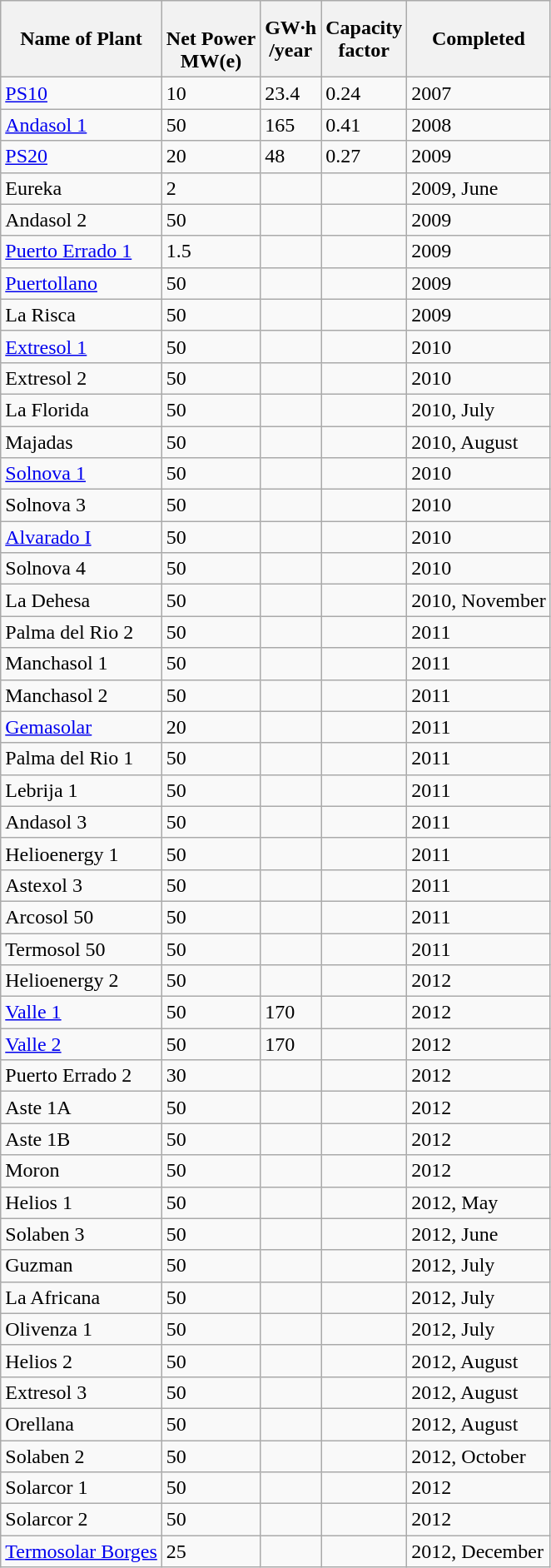<table class="wikitable sortable collapsible autocollapse">
<tr>
<th>Name of Plant</th>
<th><br>Net Power<br> MW(e)</th>
<th>GW·h<br>/year</th>
<th>Capacity<br>factor</th>
<th>Completed</th>
</tr>
<tr>
<td><a href='#'>PS10</a></td>
<td>10</td>
<td>23.4</td>
<td>0.24</td>
<td>2007</td>
</tr>
<tr>
<td><a href='#'>Andasol 1</a></td>
<td>50</td>
<td>165</td>
<td>0.41</td>
<td>2008</td>
</tr>
<tr>
<td><a href='#'>PS20</a></td>
<td>20</td>
<td>48</td>
<td>0.27</td>
<td>2009</td>
</tr>
<tr>
<td>Eureka</td>
<td>2</td>
<td></td>
<td></td>
<td>2009, June</td>
</tr>
<tr>
<td>Andasol 2</td>
<td>50</td>
<td></td>
<td></td>
<td>2009</td>
</tr>
<tr>
<td><a href='#'>Puerto Errado 1</a></td>
<td>1.5</td>
<td></td>
<td></td>
<td>2009</td>
</tr>
<tr>
<td><a href='#'>Puertollano</a></td>
<td>50</td>
<td></td>
<td></td>
<td>2009</td>
</tr>
<tr>
<td>La Risca</td>
<td>50</td>
<td></td>
<td></td>
<td>2009</td>
</tr>
<tr>
<td><a href='#'>Extresol 1</a></td>
<td>50</td>
<td></td>
<td></td>
<td>2010</td>
</tr>
<tr>
<td>Extresol 2</td>
<td>50</td>
<td></td>
<td></td>
<td>2010</td>
</tr>
<tr>
<td>La Florida</td>
<td>50</td>
<td></td>
<td></td>
<td>2010, July</td>
</tr>
<tr>
<td>Majadas</td>
<td>50</td>
<td></td>
<td></td>
<td>2010, August</td>
</tr>
<tr>
<td><a href='#'>Solnova 1</a></td>
<td>50</td>
<td></td>
<td></td>
<td>2010</td>
</tr>
<tr>
<td>Solnova 3</td>
<td>50</td>
<td></td>
<td></td>
<td>2010</td>
</tr>
<tr>
<td><a href='#'>Alvarado I</a></td>
<td>50</td>
<td></td>
<td></td>
<td>2010</td>
</tr>
<tr>
<td>Solnova 4</td>
<td>50</td>
<td></td>
<td></td>
<td>2010</td>
</tr>
<tr>
<td>La Dehesa</td>
<td>50</td>
<td></td>
<td></td>
<td>2010, November</td>
</tr>
<tr>
<td>Palma del Rio 2</td>
<td>50</td>
<td></td>
<td></td>
<td>2011</td>
</tr>
<tr>
<td>Manchasol 1</td>
<td>50</td>
<td></td>
<td></td>
<td>2011</td>
</tr>
<tr>
<td>Manchasol 2</td>
<td>50</td>
<td></td>
<td></td>
<td>2011</td>
</tr>
<tr>
<td><a href='#'>Gemasolar</a></td>
<td>20</td>
<td></td>
<td></td>
<td>2011</td>
</tr>
<tr>
<td>Palma del Rio 1</td>
<td>50</td>
<td></td>
<td></td>
<td>2011</td>
</tr>
<tr>
<td>Lebrija 1</td>
<td>50</td>
<td></td>
<td></td>
<td>2011</td>
</tr>
<tr>
<td>Andasol 3</td>
<td>50</td>
<td></td>
<td></td>
<td>2011</td>
</tr>
<tr>
<td>Helioenergy 1</td>
<td>50</td>
<td></td>
<td></td>
<td>2011</td>
</tr>
<tr>
<td>Astexol 3</td>
<td>50</td>
<td></td>
<td></td>
<td>2011</td>
</tr>
<tr>
<td>Arcosol 50</td>
<td>50</td>
<td></td>
<td></td>
<td>2011</td>
</tr>
<tr>
<td>Termosol 50</td>
<td>50</td>
<td></td>
<td></td>
<td>2011</td>
</tr>
<tr>
<td>Helioenergy 2</td>
<td>50</td>
<td></td>
<td></td>
<td>2012</td>
</tr>
<tr>
<td><a href='#'>Valle 1</a></td>
<td>50</td>
<td>170</td>
<td></td>
<td>2012</td>
</tr>
<tr>
<td><a href='#'>Valle 2</a></td>
<td>50</td>
<td>170</td>
<td></td>
<td>2012</td>
</tr>
<tr>
<td>Puerto Errado 2</td>
<td>30</td>
<td></td>
<td></td>
<td>2012</td>
</tr>
<tr>
<td>Aste 1A</td>
<td>50</td>
<td></td>
<td></td>
<td>2012</td>
</tr>
<tr>
<td>Aste 1B</td>
<td>50</td>
<td></td>
<td></td>
<td>2012</td>
</tr>
<tr>
<td>Moron</td>
<td>50</td>
<td></td>
<td></td>
<td>2012</td>
</tr>
<tr>
<td>Helios 1</td>
<td>50</td>
<td></td>
<td></td>
<td>2012, May</td>
</tr>
<tr>
<td>Solaben 3</td>
<td>50</td>
<td></td>
<td></td>
<td>2012, June</td>
</tr>
<tr>
<td>Guzman</td>
<td>50</td>
<td></td>
<td></td>
<td>2012, July</td>
</tr>
<tr>
<td>La Africana</td>
<td>50</td>
<td></td>
<td></td>
<td>2012, July</td>
</tr>
<tr>
<td>Olivenza 1</td>
<td>50</td>
<td></td>
<td></td>
<td>2012, July</td>
</tr>
<tr>
<td>Helios 2</td>
<td>50</td>
<td></td>
<td></td>
<td>2012, August</td>
</tr>
<tr>
<td>Extresol 3</td>
<td>50</td>
<td></td>
<td></td>
<td>2012, August</td>
</tr>
<tr>
<td>Orellana</td>
<td>50</td>
<td></td>
<td></td>
<td>2012, August</td>
</tr>
<tr>
<td>Solaben 2</td>
<td>50</td>
<td></td>
<td></td>
<td>2012, October</td>
</tr>
<tr>
<td>Solarcor 1</td>
<td>50</td>
<td></td>
<td></td>
<td>2012</td>
</tr>
<tr>
<td>Solarcor 2</td>
<td>50</td>
<td></td>
<td></td>
<td>2012</td>
</tr>
<tr>
<td><a href='#'>Termosolar Borges</a></td>
<td>25</td>
<td></td>
<td></td>
<td>2012, December</td>
</tr>
</table>
